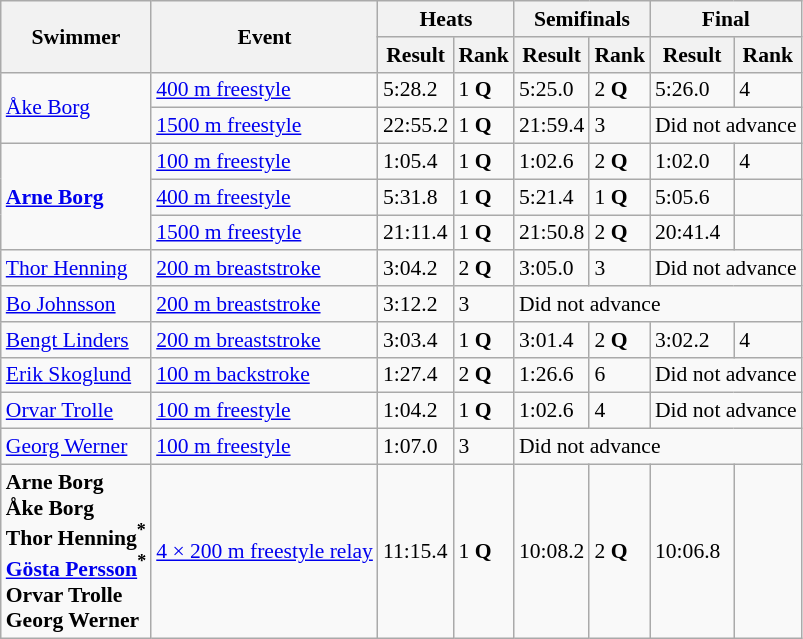<table class=wikitable style="font-size:90%" style="text-align:center">
<tr>
<th rowspan=2>Swimmer</th>
<th rowspan=2>Event</th>
<th colspan=2>Heats</th>
<th colspan=2>Semifinals</th>
<th colspan=2>Final</th>
</tr>
<tr>
<th>Result</th>
<th>Rank</th>
<th>Result</th>
<th>Rank</th>
<th>Result</th>
<th>Rank</th>
</tr>
<tr>
<td rowspan=2 align=left><a href='#'>Åke Borg</a></td>
<td align=left><a href='#'>400 m freestyle</a></td>
<td>5:28.2</td>
<td>1 <strong>Q</strong></td>
<td>5:25.0</td>
<td>2 <strong>Q</strong></td>
<td>5:26.0</td>
<td>4</td>
</tr>
<tr>
<td align=left><a href='#'>1500 m freestyle</a></td>
<td>22:55.2</td>
<td>1 <strong>Q</strong></td>
<td>21:59.4</td>
<td>3</td>
<td colspan=2>Did not advance</td>
</tr>
<tr>
<td rowspan=3 align=left><strong><a href='#'>Arne Borg</a></strong></td>
<td align=left><a href='#'>100 m freestyle</a></td>
<td>1:05.4</td>
<td>1 <strong>Q</strong></td>
<td>1:02.6</td>
<td>2 <strong>Q</strong></td>
<td>1:02.0</td>
<td>4</td>
</tr>
<tr>
<td align=left><a href='#'>400 m freestyle</a></td>
<td>5:31.8</td>
<td>1 <strong>Q</strong></td>
<td>5:21.4</td>
<td>1 <strong>Q</strong></td>
<td>5:05.6</td>
<td></td>
</tr>
<tr>
<td align=left><a href='#'>1500 m freestyle</a></td>
<td>21:11.4 </td>
<td>1 <strong>Q</strong></td>
<td>21:50.8</td>
<td>2 <strong>Q</strong></td>
<td>20:41.4</td>
<td></td>
</tr>
<tr>
<td align=left><a href='#'>Thor Henning</a></td>
<td align=left><a href='#'>200 m breaststroke</a></td>
<td>3:04.2</td>
<td>2 <strong>Q</strong></td>
<td>3:05.0</td>
<td>3</td>
<td colspan=2>Did not advance</td>
</tr>
<tr>
<td align=left><a href='#'>Bo Johnsson</a></td>
<td align=left><a href='#'>200 m breaststroke</a></td>
<td>3:12.2</td>
<td>3</td>
<td colspan=4>Did not advance</td>
</tr>
<tr>
<td align=left><a href='#'>Bengt Linders</a></td>
<td align=left><a href='#'>200 m breaststroke</a></td>
<td>3:03.4</td>
<td>1 <strong>Q</strong></td>
<td>3:01.4</td>
<td>2 <strong>Q</strong></td>
<td>3:02.2</td>
<td>4</td>
</tr>
<tr>
<td align=left><a href='#'>Erik Skoglund</a></td>
<td align=left><a href='#'>100 m backstroke</a></td>
<td>1:27.4</td>
<td>2 <strong>Q</strong></td>
<td>1:26.6</td>
<td>6</td>
<td colspan=2>Did not advance</td>
</tr>
<tr>
<td align=left><a href='#'>Orvar Trolle</a></td>
<td align=left><a href='#'>100 m freestyle</a></td>
<td>1:04.2</td>
<td>1 <strong>Q</strong></td>
<td>1:02.6</td>
<td>4</td>
<td colspan=2>Did not advance</td>
</tr>
<tr>
<td align=left><a href='#'>Georg Werner</a></td>
<td align=left><a href='#'>100 m freestyle</a></td>
<td>1:07.0</td>
<td>3</td>
<td colspan=4>Did not advance</td>
</tr>
<tr>
<td align=left><strong>Arne Borg <br> Åke Borg <br> Thor Henning<sup>*</sup> <br> <a href='#'>Gösta Persson</a><sup>*</sup> <br> Orvar Trolle <br> Georg Werner</strong></td>
<td align=left><a href='#'>4 × 200 m freestyle relay</a></td>
<td>11:15.4</td>
<td>1 <strong>Q</strong></td>
<td>10:08.2</td>
<td>2 <strong>Q</strong></td>
<td>10:06.8</td>
<td></td>
</tr>
</table>
